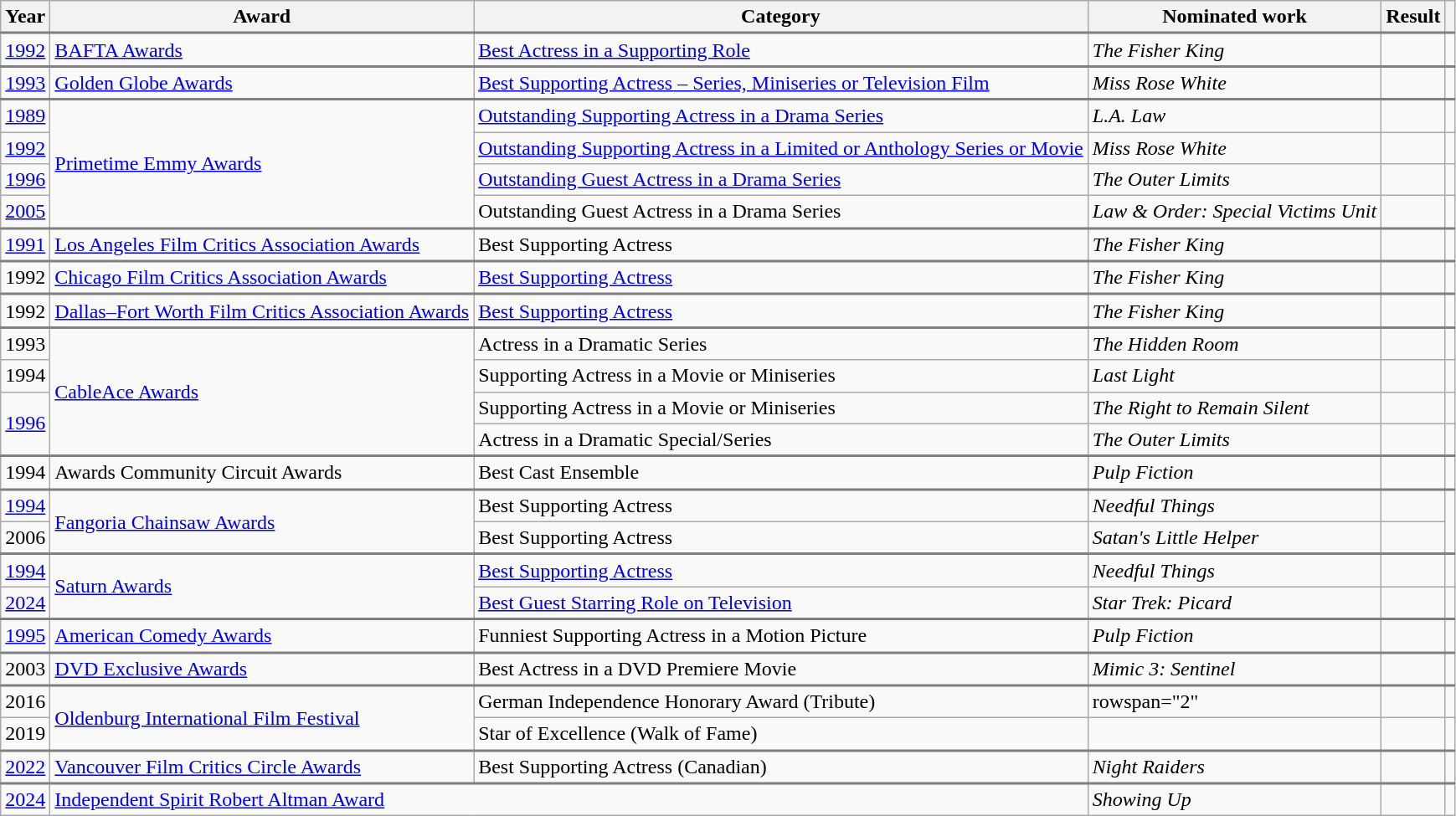<table class="wikitable">
<tr>
<th>Year</th>
<th>Award</th>
<th>Category</th>
<th>Nominated work</th>
<th>Result</th>
<th></th>
</tr>
<tr style="border-top:2px solid gray;">
<td><a href='#'>1992</a></td>
<td><a href='#'>BAFTA Awards</a></td>
<td><a href='#'>Best Actress in a Supporting Role</a></td>
<td><em>The Fisher King</em></td>
<td></td>
<td align="center"></td>
</tr>
<tr style="border-top:2px solid gray;">
<td><a href='#'>1993</a></td>
<td><a href='#'>Golden Globe Awards</a></td>
<td><a href='#'>Best Supporting Actress – Series, Miniseries or Television Film</a></td>
<td><em>Miss Rose White</em></td>
<td></td>
<td align="center"></td>
</tr>
<tr style="border-top:2px solid gray;">
<td><a href='#'>1989</a></td>
<td rowspan="4"><a href='#'>Primetime Emmy Awards</a></td>
<td><a href='#'>Outstanding Supporting Actress in a Drama Series</a></td>
<td><em>L.A. Law</em></td>
<td></td>
<td align="center"></td>
</tr>
<tr>
<td><a href='#'>1992</a></td>
<td><a href='#'>Outstanding Supporting Actress in a Limited or Anthology Series or Movie</a></td>
<td><em>Miss Rose White</em></td>
<td></td>
<td align="center"></td>
</tr>
<tr>
<td><a href='#'>1996</a></td>
<td><a href='#'>Outstanding Guest Actress in a Drama Series</a></td>
<td><em>The Outer Limits</em></td>
<td></td>
<td align="center"></td>
</tr>
<tr>
<td><a href='#'>2005</a></td>
<td>Outstanding Guest Actress in a Drama Series</td>
<td><em>Law & Order: Special Victims Unit</em></td>
<td></td>
<td align="center"></td>
</tr>
<tr style="border-top:2px solid gray;">
<td><a href='#'>1991</a></td>
<td><a href='#'>Los Angeles Film Critics Association Awards</a></td>
<td>Best Supporting Actress</td>
<td><em>The Fisher King</em></td>
<td></td>
<td align="center"></td>
</tr>
<tr style="border-top:2px solid gray;">
<td>1992</td>
<td><a href='#'>Chicago Film Critics Association Awards</a></td>
<td><a href='#'>Best Supporting Actress</a></td>
<td><em>The Fisher King</em></td>
<td></td>
<td></td>
</tr>
<tr style="border-top:2px solid gray;">
<td>1992</td>
<td><a href='#'>Dallas–Fort Worth Film Critics Association Awards</a></td>
<td><a href='#'>Best Supporting Actress</a></td>
<td><em>The Fisher King</em></td>
<td></td>
<td></td>
</tr>
<tr style="border-top:2px solid gray;">
<td>1993</td>
<td rowspan="4"><a href='#'>CableAce Awards</a></td>
<td>Actress in a Dramatic Series</td>
<td><em>The Hidden Room</em></td>
<td></td>
<td></td>
</tr>
<tr>
<td>1994</td>
<td>Supporting Actress in a Movie or Miniseries</td>
<td><em>Last Light</em></td>
<td></td>
<td align="center"></td>
</tr>
<tr>
<td rowspan="2"><a href='#'>1996</a></td>
<td>Supporting Actress in a Movie or Miniseries</td>
<td><em>The Right to Remain Silent</em></td>
<td></td>
<td align="center"></td>
</tr>
<tr>
<td>Actress in a Dramatic Special/Series</td>
<td><em>The Outer Limits</em></td>
<td></td>
<td></td>
</tr>
<tr style="border-top:2px solid gray;">
<td>1994</td>
<td>Awards Community Circuit Awards</td>
<td>Best Cast Ensemble</td>
<td><em>Pulp Fiction</em></td>
<td></td>
<td align="center"></td>
</tr>
<tr style="border-top:2px solid gray;">
<td><a href='#'>1994</a></td>
<td rowspan="2"><a href='#'>Fangoria Chainsaw Awards</a></td>
<td>Best Supporting Actress</td>
<td><em>Needful Things</em></td>
<td></td>
<td align="center" rowspan="2"></td>
</tr>
<tr>
<td>2006</td>
<td>Best Supporting Actress</td>
<td><em>Satan's Little Helper</em></td>
<td></td>
</tr>
<tr style="border-top:2px solid gray;">
<td><a href='#'>1994</a></td>
<td rowspan="2"><a href='#'>Saturn Awards</a></td>
<td><a href='#'>Best Supporting Actress</a></td>
<td><em>Needful Things</em></td>
<td></td>
<td align="center"></td>
</tr>
<tr>
<td><a href='#'>2024</a></td>
<td><a href='#'>Best Guest Starring Role on Television</a></td>
<td><em>Star Trek: Picard</em></td>
<td></td>
<td align="center"></td>
</tr>
<tr style="border-top:2px solid gray;">
<td><a href='#'>1995</a></td>
<td><a href='#'>American Comedy Awards</a></td>
<td>Funniest Supporting Actress in a Motion Picture</td>
<td><em>Pulp Fiction</em></td>
<td></td>
<td align="center"></td>
</tr>
<tr style="border-top:2px solid gray;">
<td>2003</td>
<td><a href='#'>DVD Exclusive Awards</a></td>
<td>Best Actress in a DVD Premiere Movie</td>
<td><em>Mimic 3: Sentinel</em></td>
<td></td>
<td></td>
</tr>
<tr style="border-top:2px solid gray;">
<td>2016</td>
<td rowspan="2"><a href='#'>Oldenburg International Film Festival</a></td>
<td>German Independence Honorary Award (Tribute)</td>
<td>rowspan="2" </td>
<td></td>
<td align="center"></td>
</tr>
<tr>
<td>2019</td>
<td>Star of Excellence (Walk of Fame)</td>
<td></td>
<td align="center"></td>
</tr>
<tr style="border-top:2px solid gray;">
<td><a href='#'>2022</a></td>
<td><a href='#'>Vancouver Film Critics Circle Awards</a></td>
<td>Best Supporting Actress (Canadian)</td>
<td><em>Night Raiders</em></td>
<td></td>
<td align="center"></td>
</tr>
<tr style="border-top:2px solid gray;">
<td><a href='#'>2024</a></td>
<td colspan="2"><a href='#'>Independent Spirit Robert Altman Award</a></td>
<td><em>Showing Up</em></td>
<td></td>
<td align="center"></td>
</tr>
</table>
